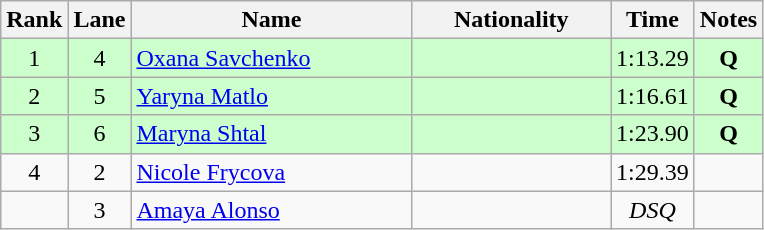<table class="wikitable sortable" style="text-align:center">
<tr>
<th>Rank</th>
<th>Lane</th>
<th style="width:180px">Name</th>
<th style="width:125px">Nationality</th>
<th>Time</th>
<th>Notes</th>
</tr>
<tr style="background:#cfc;">
<td>1</td>
<td>4</td>
<td style="text-align:left;"><a href='#'>Oxana Savchenko</a></td>
<td style="text-align:left;"></td>
<td>1:13.29</td>
<td><strong>Q</strong></td>
</tr>
<tr style="background:#cfc;">
<td>2</td>
<td>5</td>
<td style="text-align:left;"><a href='#'>Yaryna Matlo</a></td>
<td style="text-align:left;"></td>
<td>1:16.61</td>
<td><strong>Q</strong></td>
</tr>
<tr style="background:#cfc;">
<td>3</td>
<td>6</td>
<td style="text-align:left;"><a href='#'>Maryna Shtal</a></td>
<td style="text-align:left;"></td>
<td>1:23.90</td>
<td><strong>Q</strong></td>
</tr>
<tr>
<td>4</td>
<td>2</td>
<td style="text-align:left;"><a href='#'>Nicole Frycova</a></td>
<td style="text-align:left;"></td>
<td>1:29.39</td>
<td></td>
</tr>
<tr>
<td></td>
<td>3</td>
<td style="text-align:left;"><a href='#'>Amaya Alonso</a></td>
<td style="text-align:left;"></td>
<td><em>DSQ</em></td>
<td></td>
</tr>
</table>
